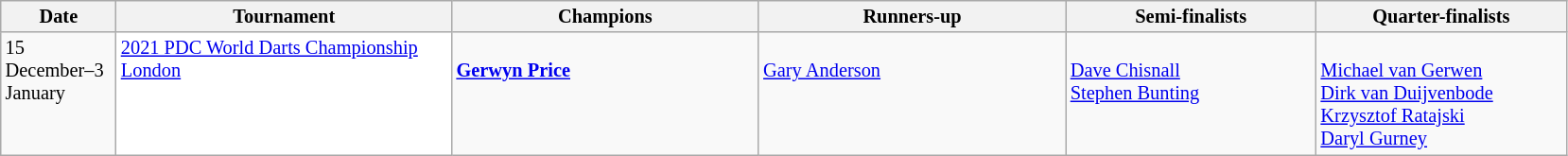<table class=wikitable style=font-size:85%>
<tr>
<th width=75>Date</th>
<th width=230>Tournament</th>
<th width=210>Champions</th>
<th width=210>Runners-up</th>
<th width=170>Semi-finalists</th>
<th width=170>Quarter-finalists</th>
</tr>
<tr valign="top">
<td>15 December–3 January</td>
<td bgcolor="#ffffff"><a href='#'>2021 PDC World Darts Championship</a><br> <a href='#'>London</a></td>
<td><br> <strong><a href='#'>Gerwyn Price</a></strong></td>
<td><br> <a href='#'>Gary Anderson</a></td>
<td><br> <a href='#'>Dave Chisnall</a> <br>
 <a href='#'>Stephen Bunting</a></td>
<td><br> <a href='#'>Michael van Gerwen</a> <br>
 <a href='#'>Dirk van Duijvenbode</a> <br>
 <a href='#'>Krzysztof Ratajski</a> <br>
 <a href='#'>Daryl Gurney</a></td>
</tr>
</table>
